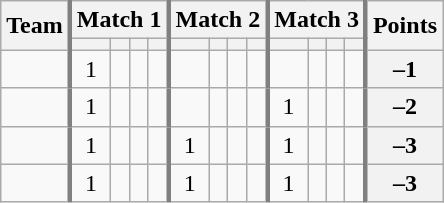<table class="wikitable sortable" style="text-align:center;">
<tr>
<th rowspan=2>Team</th>
<th colspan=4 style="border-left:3px solid gray">Match 1</th>
<th colspan=4 style="border-left:3px solid gray">Match 2</th>
<th colspan=4 style="border-left:3px solid gray">Match 3</th>
<th rowspan=2 style="border-left:3px solid gray">Points</th>
</tr>
<tr>
<th style="border-left:3px solid gray"></th>
<th></th>
<th></th>
<th></th>
<th style="border-left:3px solid gray"></th>
<th></th>
<th></th>
<th></th>
<th style="border-left:3px solid gray"></th>
<th></th>
<th></th>
<th></th>
</tr>
<tr>
<td align=left></td>
<td style="border-left:3px solid gray">1</td>
<td></td>
<td></td>
<td></td>
<td style="border-left:3px solid gray"></td>
<td></td>
<td></td>
<td></td>
<td style="border-left:3px solid gray"></td>
<td></td>
<td></td>
<td></td>
<th style="border-left:3px solid gray">–1</th>
</tr>
<tr>
<td align=left></td>
<td style="border-left:3px solid gray">1</td>
<td></td>
<td></td>
<td></td>
<td style="border-left:3px solid gray"></td>
<td></td>
<td></td>
<td></td>
<td style="border-left:3px solid gray">1</td>
<td></td>
<td></td>
<td></td>
<th style="border-left:3px solid gray">–2</th>
</tr>
<tr>
<td align=left></td>
<td style="border-left:3px solid gray">1</td>
<td></td>
<td></td>
<td></td>
<td style="border-left:3px solid gray">1</td>
<td></td>
<td></td>
<td></td>
<td style="border-left:3px solid gray">1</td>
<td></td>
<td></td>
<td></td>
<th style="border-left:3px solid gray">–3</th>
</tr>
<tr>
<td align=left></td>
<td style="border-left:3px solid gray">1</td>
<td></td>
<td></td>
<td></td>
<td style="border-left:3px solid gray">1</td>
<td></td>
<td></td>
<td></td>
<td style="border-left:3px solid gray">1</td>
<td></td>
<td></td>
<td></td>
<th style="border-left:3px solid gray">–3</th>
</tr>
</table>
